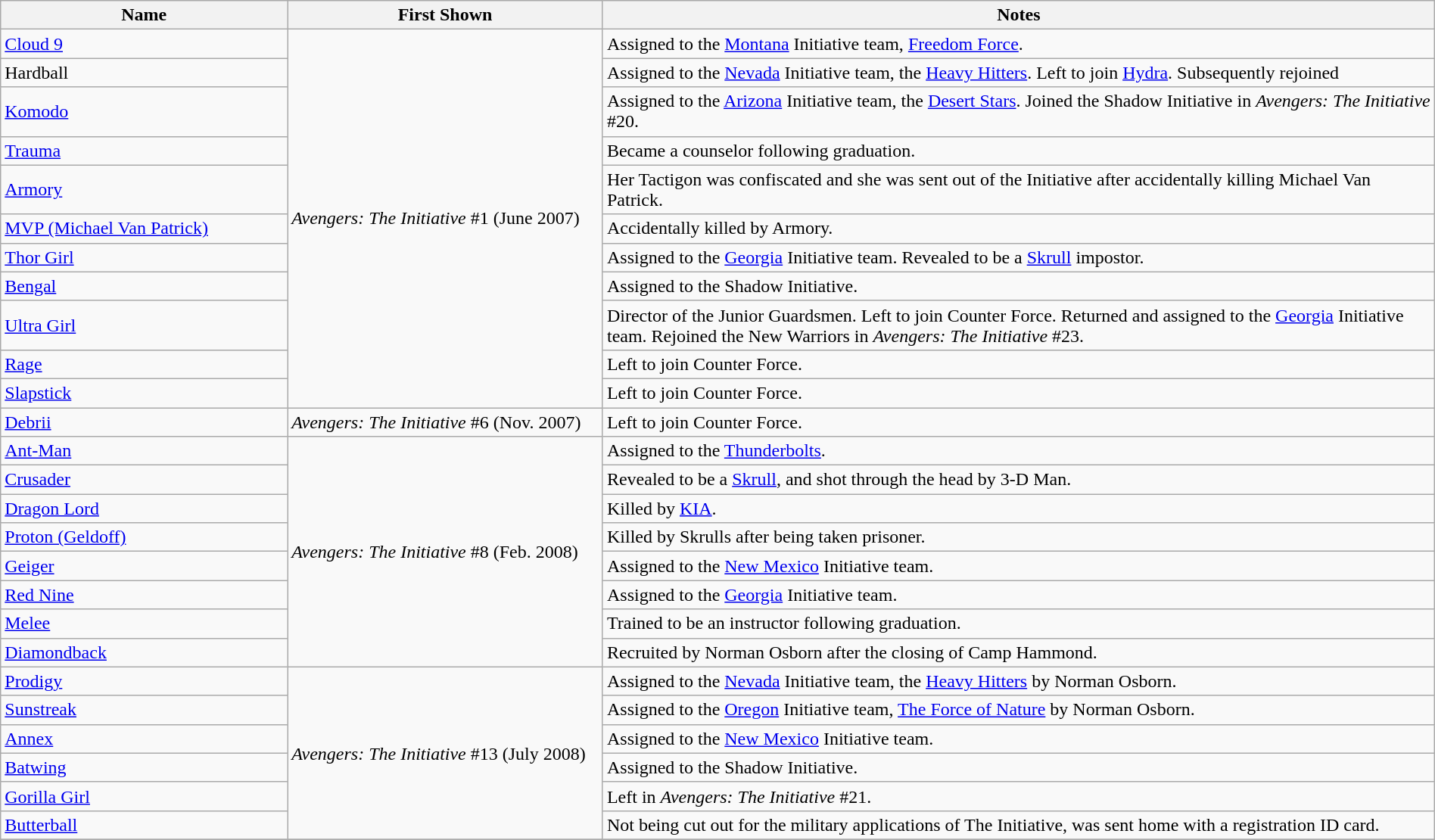<table class="wikitable" width=100%>
<tr>
<th width=20%>Name</th>
<th width=22%>First Shown</th>
<th>Notes</th>
</tr>
<tr>
<td><a href='#'>Cloud 9</a></td>
<td rowspan="11"><em>Avengers: The Initiative</em> #1 (June 2007)</td>
<td>Assigned to the <a href='#'>Montana</a> Initiative team, <a href='#'>Freedom Force</a>.</td>
</tr>
<tr>
<td>Hardball</td>
<td>Assigned to the <a href='#'>Nevada</a> Initiative team, the <a href='#'>Heavy Hitters</a>. Left to join <a href='#'>Hydra</a>. Subsequently rejoined</td>
</tr>
<tr>
<td><a href='#'>Komodo</a></td>
<td>Assigned to the <a href='#'>Arizona</a> Initiative team, the <a href='#'>Desert Stars</a>. Joined the Shadow Initiative in <em>Avengers: The Initiative</em> #20.</td>
</tr>
<tr>
<td><a href='#'>Trauma</a></td>
<td>Became a counselor following graduation.</td>
</tr>
<tr>
<td><a href='#'>Armory</a></td>
<td>Her Tactigon was confiscated and she was sent out of the Initiative after accidentally killing Michael Van Patrick.</td>
</tr>
<tr>
<td><a href='#'>MVP (Michael Van Patrick)</a></td>
<td>Accidentally killed by Armory.</td>
</tr>
<tr>
<td><a href='#'>Thor Girl</a></td>
<td>Assigned to the <a href='#'>Georgia</a> Initiative team. Revealed to be a <a href='#'>Skrull</a> impostor.</td>
</tr>
<tr>
<td><a href='#'>Bengal</a></td>
<td>Assigned to the Shadow Initiative.</td>
</tr>
<tr>
<td><a href='#'>Ultra Girl</a></td>
<td>Director of the Junior Guardsmen. Left to join Counter Force. Returned and assigned to the <a href='#'>Georgia</a> Initiative team. Rejoined the New Warriors in <em>Avengers: The Initiative</em> #23.</td>
</tr>
<tr>
<td><a href='#'>Rage</a></td>
<td>Left to join Counter Force.</td>
</tr>
<tr>
<td><a href='#'>Slapstick</a></td>
<td>Left to join Counter Force.</td>
</tr>
<tr>
<td><a href='#'>Debrii</a></td>
<td><em>Avengers: The Initiative</em> #6 (Nov. 2007)</td>
<td>Left to join Counter Force.</td>
</tr>
<tr>
<td><a href='#'>Ant-Man</a></td>
<td rowspan="8"><em>Avengers: The Initiative</em> #8 (Feb. 2008)</td>
<td>Assigned to the <a href='#'>Thunderbolts</a>.</td>
</tr>
<tr>
<td><a href='#'>Crusader</a></td>
<td>Revealed to be a <a href='#'>Skrull</a>, and shot through the head by 3-D Man.</td>
</tr>
<tr>
<td><a href='#'>Dragon Lord</a></td>
<td>Killed by <a href='#'>KIA</a>.</td>
</tr>
<tr>
<td><a href='#'>Proton (Geldoff)</a></td>
<td>Killed by Skrulls after being taken prisoner.</td>
</tr>
<tr>
<td><a href='#'>Geiger</a></td>
<td>Assigned to the <a href='#'>New Mexico</a> Initiative team.</td>
</tr>
<tr>
<td><a href='#'>Red Nine</a></td>
<td>Assigned to the <a href='#'>Georgia</a> Initiative team.</td>
</tr>
<tr>
<td><a href='#'>Melee</a></td>
<td>Trained to be an instructor following graduation.</td>
</tr>
<tr>
<td><a href='#'>Diamondback</a></td>
<td>Recruited by Norman Osborn after the closing of Camp Hammond.</td>
</tr>
<tr>
<td><a href='#'>Prodigy</a></td>
<td rowspan="6"><em>Avengers: The Initiative</em> #13 (July 2008)</td>
<td>Assigned to the <a href='#'>Nevada</a> Initiative team, the <a href='#'>Heavy Hitters</a> by Norman Osborn.</td>
</tr>
<tr>
<td><a href='#'>Sunstreak</a></td>
<td>Assigned to the <a href='#'>Oregon</a> Initiative team, <a href='#'>The Force of Nature</a> by Norman Osborn.</td>
</tr>
<tr>
<td><a href='#'>Annex</a></td>
<td>Assigned to the <a href='#'>New Mexico</a> Initiative team.</td>
</tr>
<tr>
<td><a href='#'>Batwing</a></td>
<td>Assigned to the Shadow Initiative.</td>
</tr>
<tr>
<td><a href='#'>Gorilla Girl</a></td>
<td>Left in <em>Avengers: The Initiative</em> #21.</td>
</tr>
<tr>
<td><a href='#'>Butterball</a></td>
<td>Not being cut out for the military applications of The Initiative, was sent home with a registration ID card.</td>
</tr>
<tr>
</tr>
</table>
